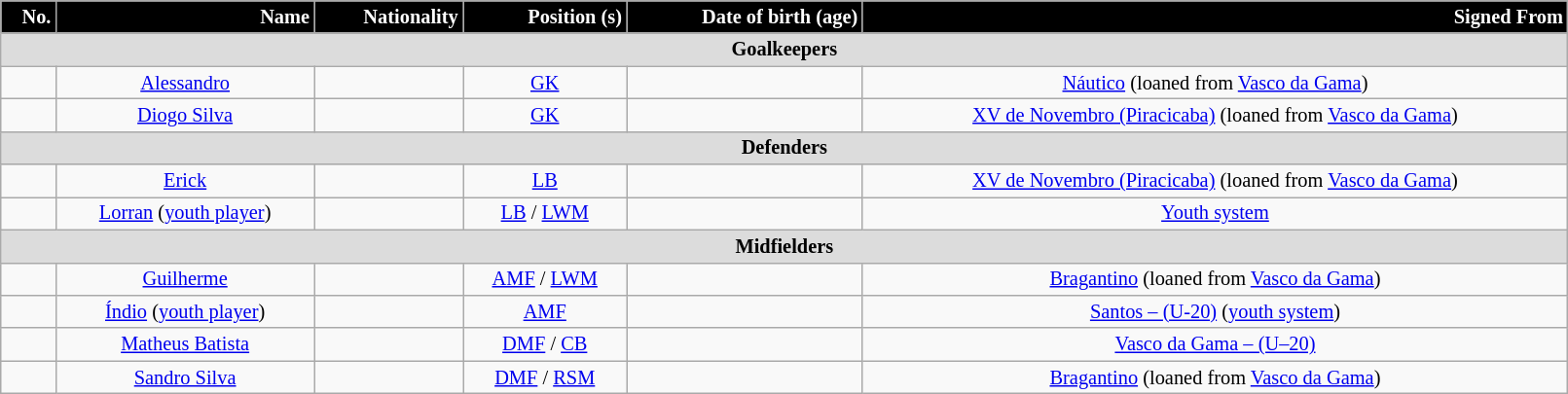<table class="wikitable"  style="text-align:center; font-size:85%; width:85%;">
<tr>
<th style="background:black; color:white; text-align:right;">No.</th>
<th style="background:black; color:white; text-align:right;">Name</th>
<th style="background:black; color:white; text-align:right;">Nationality</th>
<th style="background:black; color:white; text-align:right;">Position (s)</th>
<th style="background:black; color:white; text-align:right;">Date of birth (age)</th>
<th style="background:black; color:white; text-align:right;">Signed From</th>
</tr>
<tr>
<th colspan="6"  style="background:#dcdcdc; text-align:center;">Goalkeepers</th>
</tr>
<tr>
<td></td>
<td><a href='#'>Alessandro</a></td>
<td></td>
<td><a href='#'>GK</a></td>
<td></td>
<td> <a href='#'>Náutico</a> (loaned from <a href='#'>Vasco da Gama</a>)</td>
</tr>
<tr>
<td></td>
<td><a href='#'>Diogo Silva</a></td>
<td></td>
<td><a href='#'>GK</a></td>
<td></td>
<td> <a href='#'>XV de Novembro (Piracicaba)</a> (loaned from <a href='#'>Vasco da Gama</a>)</td>
</tr>
<tr>
<th colspan="6"  style="background:#dcdcdc; text-align:center;">Defenders</th>
</tr>
<tr>
<td></td>
<td><a href='#'>Erick</a></td>
<td></td>
<td><a href='#'>LB</a></td>
<td></td>
<td> <a href='#'>XV de Novembro (Piracicaba)</a> (loaned from <a href='#'>Vasco da Gama</a>)</td>
</tr>
<tr>
<td></td>
<td><a href='#'>Lorran</a> (<a href='#'>youth player</a>)</td>
<td></td>
<td><a href='#'>LB</a> / <a href='#'>LWM</a></td>
<td></td>
<td><a href='#'>Youth system</a></td>
</tr>
<tr>
<th colspan="7"  style="background:#dcdcdc; text-align:center;">Midfielders</th>
</tr>
<tr>
<td></td>
<td><a href='#'>Guilherme</a></td>
<td></td>
<td><a href='#'>AMF</a> / <a href='#'>LWM</a></td>
<td></td>
<td> <a href='#'>Bragantino</a> (loaned from <a href='#'>Vasco da Gama</a>)</td>
</tr>
<tr>
<td></td>
<td><a href='#'>Índio</a> (<a href='#'>youth player</a>)</td>
<td></td>
<td><a href='#'>AMF</a></td>
<td></td>
<td> <a href='#'>Santos – (U-20)</a> (<a href='#'>youth system</a>)</td>
</tr>
<tr>
<td></td>
<td><a href='#'>Matheus Batista</a></td>
<td></td>
<td><a href='#'>DMF</a> / <a href='#'>CB</a></td>
<td></td>
<td> <a href='#'>Vasco da Gama – (U–20)</a></td>
</tr>
<tr>
<td></td>
<td><a href='#'>Sandro Silva</a></td>
<td></td>
<td><a href='#'>DMF</a> / <a href='#'>RSM</a></td>
<td></td>
<td> <a href='#'>Bragantino</a> (loaned from <a href='#'>Vasco da Gama</a>)</td>
</tr>
</table>
